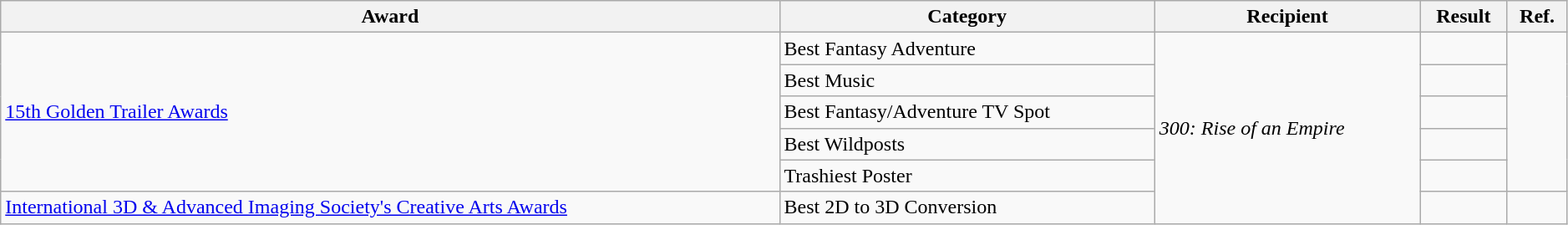<table class="wikitable sortable" style="width: 99%;">
<tr>
<th>Award</th>
<th>Category</th>
<th>Recipient</th>
<th>Result</th>
<th scope="col" class="unsortable">Ref.</th>
</tr>
<tr>
<td rowspan="5"><a href='#'>15th Golden Trailer Awards</a></td>
<td>Best Fantasy Adventure</td>
<td rowspan="6"><em>300: Rise of an Empire</em></td>
<td></td>
<td rowspan="5" style="text-align:center;"></td>
</tr>
<tr>
<td>Best Music</td>
<td></td>
</tr>
<tr>
<td>Best Fantasy/Adventure TV Spot</td>
<td></td>
</tr>
<tr>
<td>Best Wildposts</td>
<td></td>
</tr>
<tr>
<td>Trashiest Poster</td>
<td></td>
</tr>
<tr>
<td><a href='#'>International 3D & Advanced Imaging Society's Creative Arts Awards</a></td>
<td>Best 2D to 3D Conversion</td>
<td></td>
<td style="text-align: center;"></td>
</tr>
</table>
